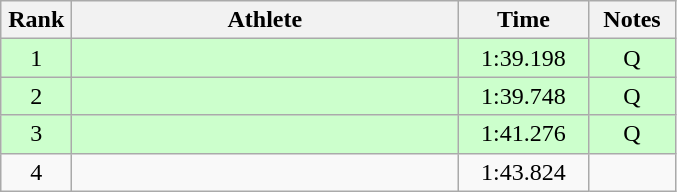<table class=wikitable style="text-align:center">
<tr>
<th width=40>Rank</th>
<th width=250>Athlete</th>
<th width=80>Time</th>
<th width=50>Notes</th>
</tr>
<tr bgcolor="ccffcc">
<td>1</td>
<td align=left></td>
<td>1:39.198</td>
<td>Q</td>
</tr>
<tr bgcolor="ccffcc">
<td>2</td>
<td align=left></td>
<td>1:39.748</td>
<td>Q</td>
</tr>
<tr bgcolor="ccffcc">
<td>3</td>
<td align=left></td>
<td>1:41.276</td>
<td>Q</td>
</tr>
<tr>
<td>4</td>
<td align=left></td>
<td>1:43.824</td>
<td></td>
</tr>
</table>
